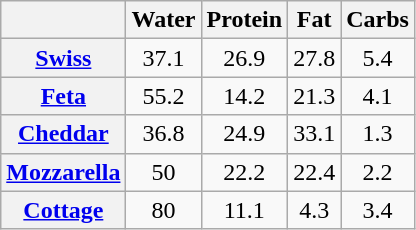<table class="wikitable sortable">
<tr>
<th class=unsortable></th>
<th>Water</th>
<th>Protein</th>
<th>Fat</th>
<th>Carbs</th>
</tr>
<tr style="text-align:center;">
<th scope=row><a href='#'>Swiss</a></th>
<td>37.1</td>
<td>26.9</td>
<td>27.8</td>
<td>5.4</td>
</tr>
<tr style="text-align:center;">
<th scope=row><a href='#'>Feta</a></th>
<td>55.2</td>
<td>14.2</td>
<td>21.3</td>
<td>4.1</td>
</tr>
<tr style="text-align:center;">
<th scope=row><a href='#'>Cheddar</a></th>
<td>36.8</td>
<td>24.9</td>
<td>33.1</td>
<td>1.3</td>
</tr>
<tr style="text-align:center;">
<th scope=row><a href='#'>Mozzarella</a></th>
<td>50</td>
<td>22.2</td>
<td>22.4</td>
<td>2.2</td>
</tr>
<tr style="text-align:center;">
<th scope=row><a href='#'>Cottage</a></th>
<td>80</td>
<td>11.1</td>
<td>4.3</td>
<td>3.4</td>
</tr>
</table>
